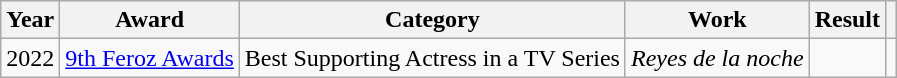<table class="wikitable sortable plainrowheaders">
<tr>
<th>Year</th>
<th>Award</th>
<th>Category</th>
<th>Work</th>
<th>Result</th>
<th scope="col" class="unsortable"></th>
</tr>
<tr>
<td align = "center">2022</td>
<td><a href='#'>9th Feroz Awards</a></td>
<td>Best Supporting Actress in a TV Series</td>
<td><em>Reyes de la noche</em></td>
<td></td>
<td align = "center"></td>
</tr>
</table>
